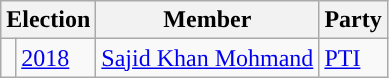<table class="wikitable">
<tr>
<th colspan="2">Election</th>
<th>Member</th>
<th>Party</th>
</tr>
<tr>
<td style="background-color: "></td>
<td><a href='#'>2018</a></td>
<td><a href='#'>Sajid Khan Mohmand</a></td>
<td><a href='#'>PTI</a></td>
</tr>
</table>
